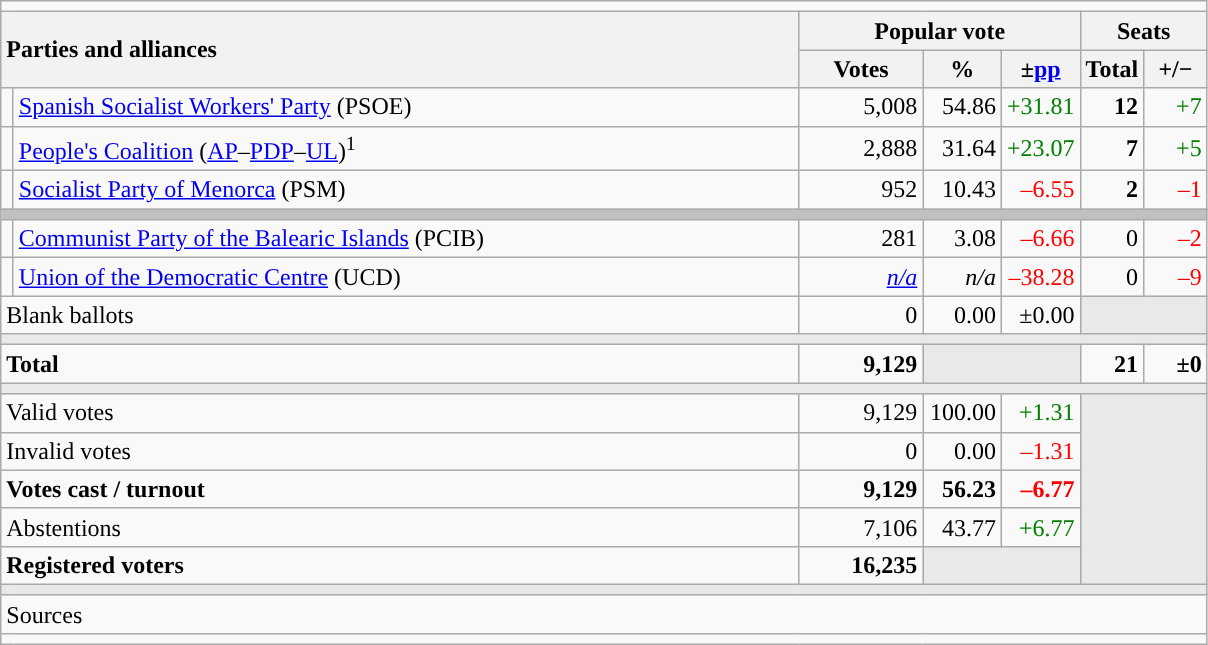<table class="wikitable" style="text-align:right;">
<tr>
<td colspan="7"></td>
</tr>
<tr>
<th style="text-align:left;" rowspan="2" colspan="2" width="525">Parties and alliances</th>
<th colspan="3">Popular vote</th>
<th colspan="2">Seats</th>
</tr>
<tr>
<th width="75">Votes</th>
<th width="45">%</th>
<th width="45">±<a href='#'>pp</a></th>
<th width="35">Total</th>
<th width="35">+/−</th>
</tr>
<tr>
<td width="1" style="color:inherit;background:"></td>
<td align="left"><a href='#'>Spanish Socialist Workers' Party</a> (PSOE)</td>
<td>5,008</td>
<td>54.86</td>
<td style="color:green;">+31.81</td>
<td><strong>12</strong></td>
<td style="color:green;">+7</td>
</tr>
<tr>
<td style="color:inherit;background:"></td>
<td align="left"><a href='#'>People's Coalition</a> (<a href='#'>AP</a>–<a href='#'>PDP</a>–<a href='#'>UL</a>)<sup>1</sup></td>
<td>2,888</td>
<td>31.64</td>
<td style="color:green;">+23.07</td>
<td><strong>7</strong></td>
<td style="color:green;">+5</td>
</tr>
<tr>
<td style="color:inherit;background:"></td>
<td align="left"><a href='#'>Socialist Party of Menorca</a> (PSM)</td>
<td>952</td>
<td>10.43</td>
<td style="color:red;">–6.55</td>
<td><strong>2</strong></td>
<td style="color:red;">–1</td>
</tr>
<tr>
<td colspan="7" bgcolor="#C0C0C0"></td>
</tr>
<tr>
<td style="color:inherit;background:"></td>
<td align="left"><a href='#'>Communist Party of the Balearic Islands</a> (PCIB)</td>
<td>281</td>
<td>3.08</td>
<td style="color:red;">–6.66</td>
<td>0</td>
<td style="color:red;">–2</td>
</tr>
<tr>
<td style="color:inherit;background:"></td>
<td align="left"><a href='#'>Union of the Democratic Centre</a> (UCD)</td>
<td><em><a href='#'>n/a</a></em></td>
<td><em>n/a</em></td>
<td style="color:red;">–38.28</td>
<td>0</td>
<td style="color:red;">–9</td>
</tr>
<tr>
<td align="left" colspan="2">Blank ballots</td>
<td>0</td>
<td>0.00</td>
<td>±0.00</td>
<td bgcolor="#E9E9E9" colspan="2"></td>
</tr>
<tr>
<td colspan="7" bgcolor="#E9E9E9"></td>
</tr>
<tr style="font-weight:bold;">
<td align="left" colspan="2">Total</td>
<td>9,129</td>
<td bgcolor="#E9E9E9" colspan="2"></td>
<td>21</td>
<td>±0</td>
</tr>
<tr>
<td colspan="7" bgcolor="#E9E9E9"></td>
</tr>
<tr>
<td align="left" colspan="2">Valid votes</td>
<td>9,129</td>
<td>100.00</td>
<td style="color:green;">+1.31</td>
<td bgcolor="#E9E9E9" colspan="2" rowspan="5"></td>
</tr>
<tr>
<td align="left" colspan="2">Invalid votes</td>
<td>0</td>
<td>0.00</td>
<td style="color:red;">–1.31</td>
</tr>
<tr style="font-weight:bold;">
<td align="left" colspan="2">Votes cast / turnout</td>
<td>9,129</td>
<td>56.23</td>
<td style="color:red;">–6.77</td>
</tr>
<tr>
<td align="left" colspan="2">Abstentions</td>
<td>7,106</td>
<td>43.77</td>
<td style="color:green;">+6.77</td>
</tr>
<tr style="font-weight:bold;">
<td align="left" colspan="2">Registered voters</td>
<td>16,235</td>
<td bgcolor="#E9E9E9" colspan="2"></td>
</tr>
<tr>
<td colspan="7" bgcolor="#E9E9E9"></td>
</tr>
<tr>
<td align="left" colspan="7">Sources</td>
</tr>
<tr>
<td colspan="7" style="text-align:left; max-width:790px;"></td>
</tr>
</table>
